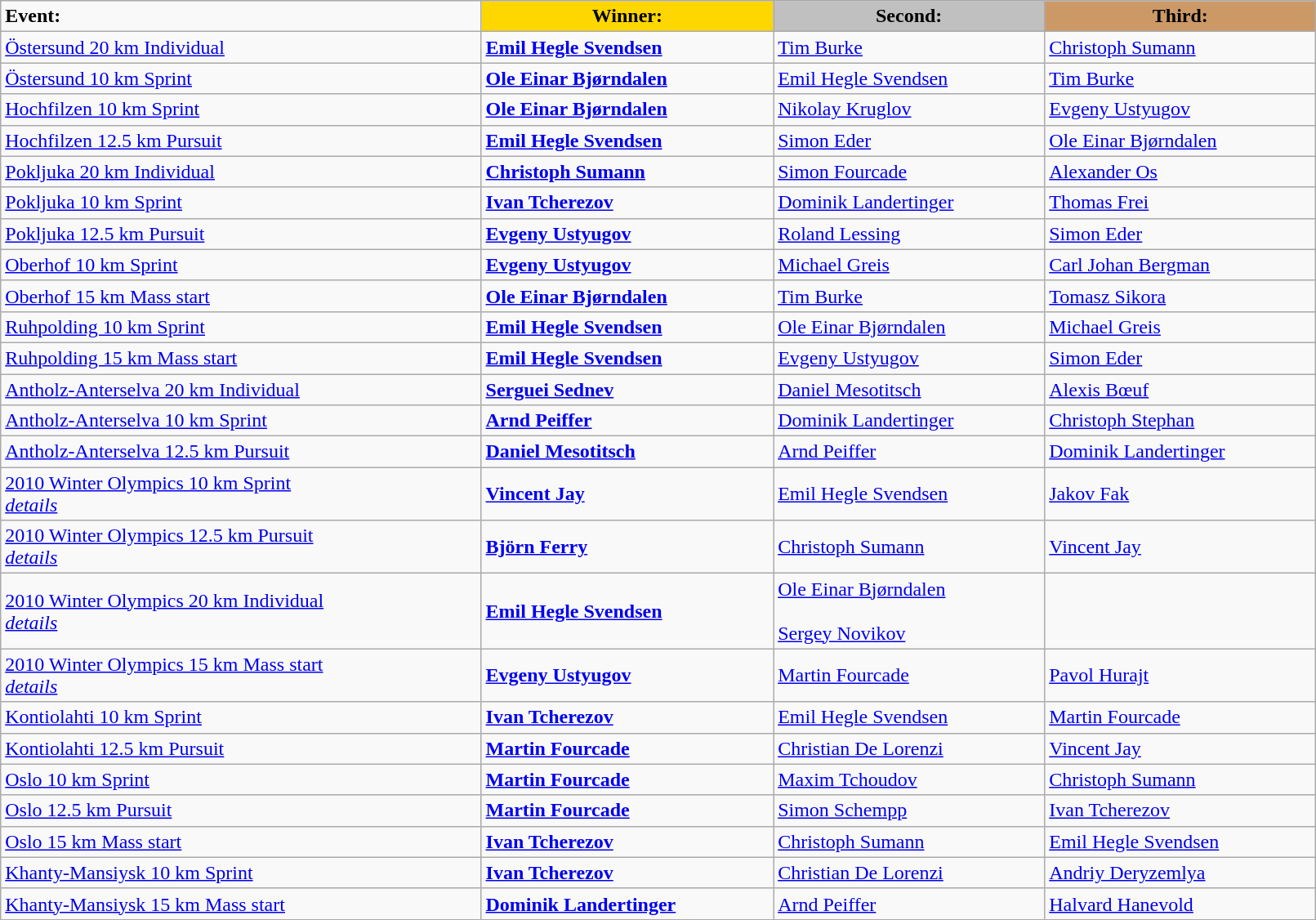<table class="wikitable" width=85%>
<tr>
<td><strong>Event:</strong></td>
<td style="text-align:center;background-color:gold;"><strong>Winner:</strong></td>
<td style="text-align:center;background-color:silver;"><strong>Second:</strong></td>
<td style="text-align:center;background-color:#CC9966;"><strong>Third:</strong></td>
</tr>
<tr>
<td><a href='#'>Östersund 20 km Individual</a><br></td>
<td><strong><a href='#'>Emil Hegle Svendsen</a></strong><br><small></small></td>
<td><a href='#'>Tim Burke</a><br><small></small></td>
<td><a href='#'>Christoph Sumann</a><br><small></small></td>
</tr>
<tr>
<td><a href='#'>Östersund 10 km Sprint</a><br></td>
<td><strong><a href='#'>Ole Einar Bjørndalen</a></strong><br><small></small></td>
<td><a href='#'>Emil Hegle Svendsen</a><br><small></small></td>
<td><a href='#'>Tim Burke</a><br><small></small></td>
</tr>
<tr>
<td><a href='#'>Hochfilzen 10 km Sprint</a><br></td>
<td><strong><a href='#'>Ole Einar Bjørndalen</a></strong><br><small></small></td>
<td><a href='#'>Nikolay Kruglov</a><br><small></small></td>
<td><a href='#'>Evgeny Ustyugov</a><br><small></small></td>
</tr>
<tr>
<td><a href='#'>Hochfilzen 12.5 km Pursuit</a><br></td>
<td><strong><a href='#'>Emil Hegle Svendsen</a></strong><br><small></small></td>
<td><a href='#'>Simon Eder</a><br><small></small></td>
<td><a href='#'>Ole Einar Bjørndalen</a><br><small></small></td>
</tr>
<tr>
<td><a href='#'>Pokljuka 20 km Individual</a><br></td>
<td><strong><a href='#'>Christoph Sumann</a></strong><br><small></small></td>
<td><a href='#'>Simon Fourcade</a><br><small></small></td>
<td><a href='#'>Alexander Os</a><br><small></small></td>
</tr>
<tr>
<td><a href='#'>Pokljuka 10 km Sprint</a><br></td>
<td><strong><a href='#'>Ivan Tcherezov</a></strong><br><small></small></td>
<td><a href='#'>Dominik Landertinger</a><br><small></small></td>
<td><a href='#'>Thomas Frei</a><br><small></small></td>
</tr>
<tr>
<td><a href='#'>Pokljuka 12.5 km Pursuit</a><br></td>
<td><strong><a href='#'>Evgeny Ustyugov</a></strong><br><small></small></td>
<td><a href='#'>Roland Lessing</a><br><small></small></td>
<td><a href='#'>Simon Eder</a><br><small></small></td>
</tr>
<tr>
<td><a href='#'>Oberhof 10 km Sprint</a><br></td>
<td><strong><a href='#'>Evgeny Ustyugov</a></strong><br><small></small></td>
<td><a href='#'>Michael Greis</a><br><small></small></td>
<td><a href='#'>Carl Johan Bergman</a><br><small></small></td>
</tr>
<tr>
<td><a href='#'>Oberhof 15 km Mass start</a><br></td>
<td><strong><a href='#'>Ole Einar Bjørndalen</a></strong><br><small></small></td>
<td><a href='#'>Tim Burke</a><br><small></small></td>
<td><a href='#'>Tomasz Sikora</a><br><small></small></td>
</tr>
<tr>
<td><a href='#'>Ruhpolding 10 km Sprint</a><br></td>
<td><strong><a href='#'>Emil Hegle Svendsen</a></strong><br><small></small></td>
<td><a href='#'>Ole Einar Bjørndalen</a><br><small></small></td>
<td><a href='#'>Michael Greis</a><br><small></small></td>
</tr>
<tr>
<td><a href='#'>Ruhpolding 15 km Mass start</a><br></td>
<td><strong><a href='#'>Emil Hegle Svendsen</a></strong><br><small></small></td>
<td><a href='#'>Evgeny Ustyugov</a><br><small>	</small></td>
<td><a href='#'>Simon Eder</a><br><small></small></td>
</tr>
<tr>
<td><a href='#'>Antholz-Anterselva 20 km Individual</a><br></td>
<td><strong><a href='#'>Serguei Sednev</a></strong><br><small></small></td>
<td><a href='#'>Daniel Mesotitsch</a><br><small></small></td>
<td><a href='#'>Alexis Bœuf</a><br><small></small></td>
</tr>
<tr>
<td><a href='#'>Antholz-Anterselva 10 km Sprint</a><br></td>
<td><strong><a href='#'>Arnd Peiffer</a></strong><br><small></small></td>
<td><a href='#'>Dominik Landertinger</a><br><small></small></td>
<td><a href='#'>Christoph Stephan</a><br><small></small></td>
</tr>
<tr>
<td><a href='#'>Antholz-Anterselva 12.5 km Pursuit</a><br></td>
<td><strong><a href='#'>Daniel Mesotitsch</a></strong><br><small></small></td>
<td><a href='#'>Arnd Peiffer</a><br><small></small></td>
<td><a href='#'>Dominik Landertinger</a><br><small></small></td>
</tr>
<tr>
<td><a href='#'>2010 Winter Olympics 10 km Sprint</a><br><em><a href='#'>details</a></em></td>
<td><strong><a href='#'>Vincent Jay</a></strong><br><small></small></td>
<td><a href='#'>Emil Hegle Svendsen</a><br><small></small></td>
<td><a href='#'>Jakov Fak</a><br><small></small></td>
</tr>
<tr>
<td><a href='#'>2010 Winter Olympics 12.5 km Pursuit</a><br><em><a href='#'>details</a></em></td>
<td><strong><a href='#'>Björn Ferry</a></strong><br><small></small></td>
<td><a href='#'>Christoph Sumann</a><br><small></small></td>
<td><a href='#'>Vincent Jay</a><br><small></small></td>
</tr>
<tr>
<td><a href='#'>2010 Winter Olympics 20 km Individual</a><br><em><a href='#'>details</a></em></td>
<td><strong><a href='#'>Emil Hegle Svendsen</a></strong><br><small></small></td>
<td><a href='#'>Ole Einar Bjørndalen</a><br><small></small><br><a href='#'>Sergey Novikov</a><br><small></small></td>
</tr>
<tr>
<td><a href='#'>2010 Winter Olympics 15 km Mass start</a><br><em><a href='#'>details</a></em></td>
<td><strong><a href='#'>Evgeny Ustyugov</a></strong><br><small></small></td>
<td><a href='#'>Martin Fourcade</a><br><small></small></td>
<td><a href='#'>Pavol Hurajt</a><br><small></small></td>
</tr>
<tr>
<td><a href='#'>Kontiolahti 10 km Sprint</a><br></td>
<td><strong><a href='#'>Ivan Tcherezov</a></strong><br><small></small></td>
<td><a href='#'>Emil Hegle Svendsen</a><br><small></small></td>
<td><a href='#'>Martin Fourcade</a><br><small></small></td>
</tr>
<tr>
<td><a href='#'>Kontiolahti 12.5 km Pursuit</a><br></td>
<td><strong><a href='#'>Martin Fourcade</a><br><small></small></strong></td>
<td><a href='#'>Christian De Lorenzi</a><br><small></small></td>
<td><a href='#'>Vincent Jay</a><br><small></small></td>
</tr>
<tr>
<td><a href='#'>Oslo 10 km Sprint</a><br></td>
<td><strong><a href='#'>Martin Fourcade</a><br><small></small></strong></td>
<td><a href='#'>Maxim Tchoudov</a><br><small></small></td>
<td><a href='#'>Christoph Sumann</a><br><small></small></td>
</tr>
<tr>
<td><a href='#'>Oslo 12.5 km Pursuit</a><br></td>
<td><strong><a href='#'>Martin Fourcade</a></strong><br><small></small></td>
<td><a href='#'>Simon Schempp</a><br><small></small></td>
<td><a href='#'>Ivan Tcherezov</a><br><small></small></td>
</tr>
<tr>
<td><a href='#'>Oslo 15 km Mass start</a><br></td>
<td><strong><a href='#'>Ivan Tcherezov</a></strong><br><small></small></td>
<td><a href='#'>Christoph Sumann</a><br><small></small></td>
<td><a href='#'>Emil Hegle Svendsen</a><br><small></small></td>
</tr>
<tr>
<td><a href='#'>Khanty-Mansiysk 10 km Sprint</a><br></td>
<td><strong><a href='#'>Ivan Tcherezov</a></strong><br><small></small></td>
<td><a href='#'>Christian De Lorenzi</a><br><small>	</small></td>
<td><a href='#'>Andriy Deryzemlya</a><br><small></small></td>
</tr>
<tr>
<td><a href='#'>Khanty-Mansiysk 15 km Mass start</a><br></td>
<td><strong><a href='#'>Dominik Landertinger</a></strong><br><small></small></td>
<td><a href='#'>Arnd Peiffer</a><br><small>	</small></td>
<td><a href='#'>Halvard Hanevold</a><br><small></small></td>
</tr>
</table>
